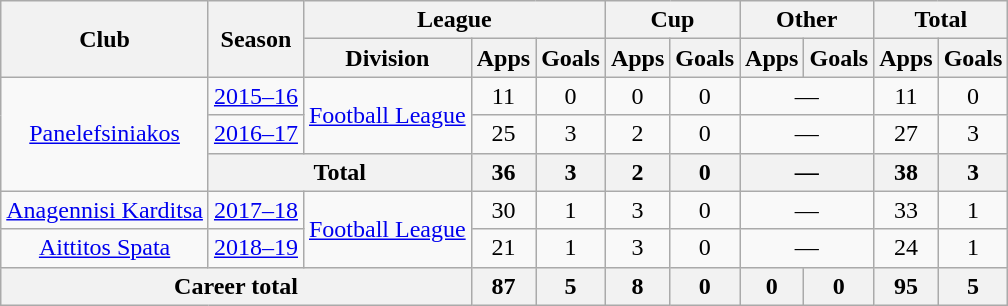<table class="wikitable" style="text-align: center;">
<tr>
<th rowspan="2">Club</th>
<th rowspan="2">Season</th>
<th colspan="3">League</th>
<th colspan="2">Cup</th>
<th colspan="2">Other</th>
<th colspan="2">Total</th>
</tr>
<tr>
<th>Division</th>
<th>Apps</th>
<th>Goals</th>
<th>Apps</th>
<th>Goals</th>
<th>Apps</th>
<th>Goals</th>
<th>Apps</th>
<th>Goals</th>
</tr>
<tr>
<td rowspan="3"><a href='#'>Panelefsiniakos</a></td>
<td><a href='#'>2015–16</a></td>
<td rowspan="2"><a href='#'>Football League</a></td>
<td>11</td>
<td>0</td>
<td>0</td>
<td>0</td>
<td colspan="2">—</td>
<td>11</td>
<td>0</td>
</tr>
<tr>
<td><a href='#'>2016–17</a></td>
<td>25</td>
<td>3</td>
<td>2</td>
<td>0</td>
<td colspan="2">—</td>
<td>27</td>
<td>3</td>
</tr>
<tr>
<th colspan="2">Total</th>
<th>36</th>
<th>3</th>
<th>2</th>
<th>0</th>
<th colspan="2">—</th>
<th>38</th>
<th>3</th>
</tr>
<tr>
<td><a href='#'>Anagennisi Karditsa</a></td>
<td><a href='#'>2017–18</a></td>
<td rowspan="2"><a href='#'>Football League</a></td>
<td>30</td>
<td>1</td>
<td>3</td>
<td>0</td>
<td colspan="2">—</td>
<td>33</td>
<td>1</td>
</tr>
<tr>
<td><a href='#'>Aittitos Spata</a></td>
<td><a href='#'>2018–19</a></td>
<td>21</td>
<td>1</td>
<td>3</td>
<td>0</td>
<td colspan="2">—</td>
<td>24</td>
<td>1</td>
</tr>
<tr>
<th colspan="3">Career total</th>
<th>87</th>
<th>5</th>
<th>8</th>
<th>0</th>
<th>0</th>
<th>0</th>
<th>95</th>
<th>5</th>
</tr>
</table>
